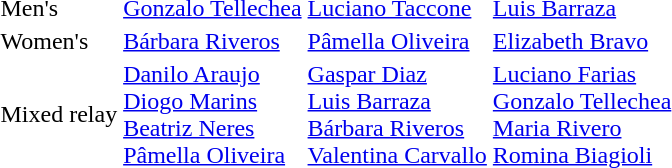<table>
<tr>
<td>Men's</td>
<td><a href='#'>Gonzalo Tellechea</a><br></td>
<td><a href='#'>Luciano Taccone</a><br></td>
<td><a href='#'>Luis Barraza</a><br></td>
</tr>
<tr>
<td>Women's</td>
<td><a href='#'>Bárbara Riveros</a><br></td>
<td><a href='#'>Pâmella Oliveira</a><br></td>
<td><a href='#'>Elizabeth Bravo</a><br></td>
</tr>
<tr>
<td>Mixed relay</td>
<td><a href='#'>Danilo Araujo</a><br><a href='#'>Diogo Marins</a><br><a href='#'>Beatriz Neres</a><br><a href='#'>Pâmella Oliveira</a><br></td>
<td><a href='#'>Gaspar Diaz</a><br><a href='#'>Luis Barraza</a><br><a href='#'>Bárbara Riveros</a><br><a href='#'>Valentina Carvallo</a><br></td>
<td><a href='#'>Luciano Farias</a><br><a href='#'>Gonzalo Tellechea</a><br><a href='#'>Maria Rivero</a><br><a href='#'>Romina Biagioli</a><br></td>
</tr>
</table>
